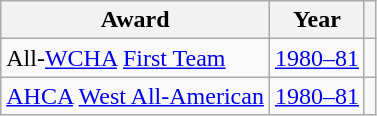<table class="wikitable">
<tr>
<th>Award</th>
<th>Year</th>
<th></th>
</tr>
<tr>
<td>All-<a href='#'>WCHA</a> <a href='#'>First Team</a></td>
<td><a href='#'>1980–81</a></td>
<td></td>
</tr>
<tr>
<td><a href='#'>AHCA</a> <a href='#'>West All-American</a></td>
<td><a href='#'>1980–81</a></td>
<td></td>
</tr>
</table>
